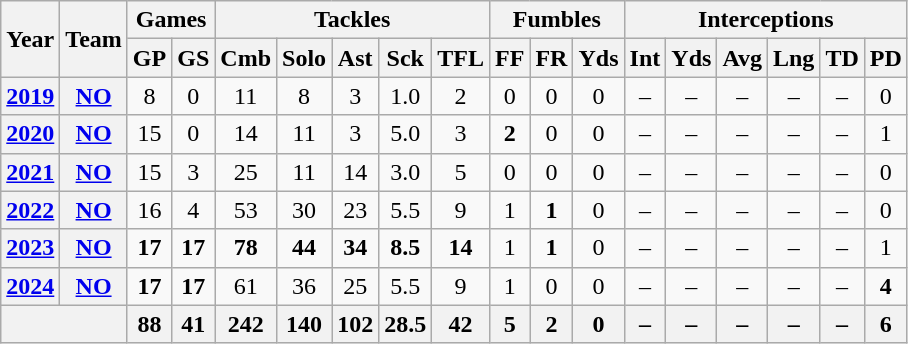<table class="wikitable" style="text-align:center;">
<tr>
<th rowspan="2">Year</th>
<th rowspan="2">Team</th>
<th colspan="2">Games</th>
<th colspan="5">Tackles</th>
<th colspan="3">Fumbles</th>
<th colspan="6">Interceptions</th>
</tr>
<tr>
<th>GP</th>
<th>GS</th>
<th>Cmb</th>
<th>Solo</th>
<th>Ast</th>
<th>Sck</th>
<th>TFL</th>
<th>FF</th>
<th>FR</th>
<th>Yds</th>
<th>Int</th>
<th>Yds</th>
<th>Avg</th>
<th>Lng</th>
<th>TD</th>
<th>PD</th>
</tr>
<tr>
<th><a href='#'>2019</a></th>
<th><a href='#'>NO</a></th>
<td>8</td>
<td>0</td>
<td>11</td>
<td>8</td>
<td>3</td>
<td>1.0</td>
<td>2</td>
<td>0</td>
<td>0</td>
<td>0</td>
<td>–</td>
<td>–</td>
<td>–</td>
<td>–</td>
<td>–</td>
<td>0</td>
</tr>
<tr>
<th><a href='#'>2020</a></th>
<th><a href='#'>NO</a></th>
<td>15</td>
<td>0</td>
<td>14</td>
<td>11</td>
<td>3</td>
<td>5.0</td>
<td>3</td>
<td><strong>2</strong></td>
<td>0</td>
<td>0</td>
<td>–</td>
<td>–</td>
<td>–</td>
<td>–</td>
<td>–</td>
<td>1</td>
</tr>
<tr>
<th><a href='#'>2021</a></th>
<th><a href='#'>NO</a></th>
<td>15</td>
<td>3</td>
<td>25</td>
<td>11</td>
<td>14</td>
<td>3.0</td>
<td>5</td>
<td>0</td>
<td>0</td>
<td>0</td>
<td>–</td>
<td>–</td>
<td>–</td>
<td>–</td>
<td>–</td>
<td>0</td>
</tr>
<tr>
<th><a href='#'>2022</a></th>
<th><a href='#'>NO</a></th>
<td>16</td>
<td>4</td>
<td>53</td>
<td>30</td>
<td>23</td>
<td>5.5</td>
<td>9</td>
<td>1</td>
<td><strong>1</strong></td>
<td>0</td>
<td>–</td>
<td>–</td>
<td>–</td>
<td>–</td>
<td>–</td>
<td>0</td>
</tr>
<tr>
<th><a href='#'>2023</a></th>
<th><a href='#'>NO</a></th>
<td><strong>17</strong></td>
<td><strong>17</strong></td>
<td><strong>78</strong></td>
<td><strong>44</strong></td>
<td><strong>34</strong></td>
<td><strong>8.5</strong></td>
<td><strong>14</strong></td>
<td>1</td>
<td><strong>1</strong></td>
<td>0</td>
<td>–</td>
<td>–</td>
<td>–</td>
<td>–</td>
<td>–</td>
<td>1</td>
</tr>
<tr>
<th><a href='#'>2024</a></th>
<th><a href='#'>NO</a></th>
<td><strong>17</strong></td>
<td><strong>17</strong></td>
<td>61</td>
<td>36</td>
<td>25</td>
<td>5.5</td>
<td>9</td>
<td>1</td>
<td>0</td>
<td>0</td>
<td>–</td>
<td>–</td>
<td>–</td>
<td>–</td>
<td>–</td>
<td><strong>4</strong></td>
</tr>
<tr>
<th colspan="2"></th>
<th>88</th>
<th>41</th>
<th>242</th>
<th>140</th>
<th>102</th>
<th>28.5</th>
<th>42</th>
<th>5</th>
<th>2</th>
<th>0</th>
<th>–</th>
<th>–</th>
<th>–</th>
<th>–</th>
<th>–</th>
<th>6</th>
</tr>
</table>
